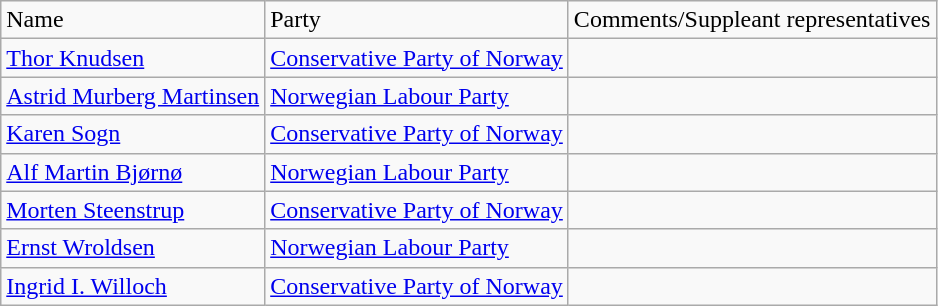<table class="wikitable">
<tr>
<td>Name</td>
<td>Party</td>
<td>Comments/Suppleant representatives</td>
</tr>
<tr>
<td><a href='#'>Thor Knudsen</a></td>
<td><a href='#'>Conservative Party of Norway</a></td>
<td></td>
</tr>
<tr>
<td><a href='#'>Astrid Murberg Martinsen</a></td>
<td><a href='#'>Norwegian Labour Party</a></td>
<td></td>
</tr>
<tr>
<td><a href='#'>Karen Sogn</a></td>
<td><a href='#'>Conservative Party of Norway</a></td>
<td></td>
</tr>
<tr>
<td><a href='#'>Alf Martin Bjørnø</a></td>
<td><a href='#'>Norwegian Labour Party</a></td>
<td></td>
</tr>
<tr>
<td><a href='#'>Morten Steenstrup</a></td>
<td><a href='#'>Conservative Party of Norway</a></td>
<td></td>
</tr>
<tr>
<td><a href='#'>Ernst Wroldsen</a></td>
<td><a href='#'>Norwegian Labour Party</a></td>
<td></td>
</tr>
<tr>
<td><a href='#'>Ingrid I. Willoch</a></td>
<td><a href='#'>Conservative Party of Norway</a></td>
<td></td>
</tr>
</table>
